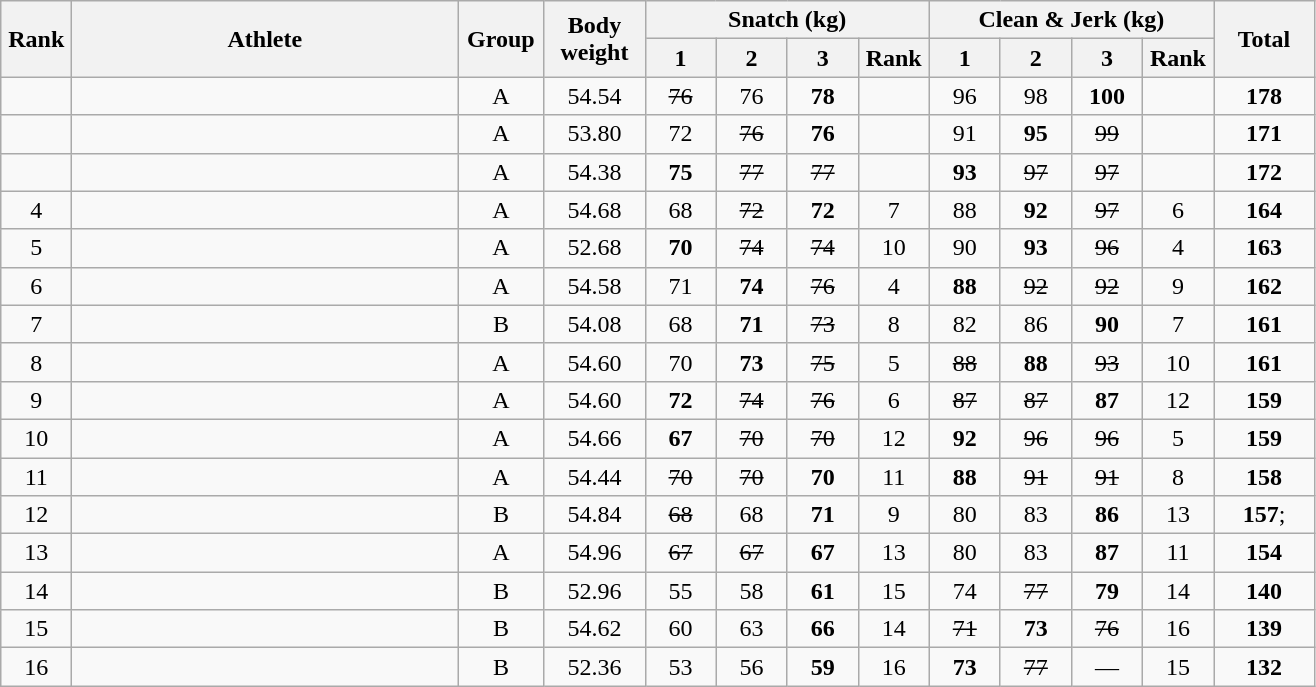<table class = "wikitable" style="text-align:center;">
<tr>
<th rowspan=2 width=40>Rank</th>
<th rowspan=2 width=250>Athlete</th>
<th rowspan=2 width=50>Group</th>
<th rowspan=2 width=60>Body weight</th>
<th colspan=4>Snatch (kg)</th>
<th colspan=4>Clean & Jerk (kg)</th>
<th rowspan=2 width=60>Total</th>
</tr>
<tr>
<th width=40>1</th>
<th width=40>2</th>
<th width=40>3</th>
<th width=40>Rank</th>
<th width=40>1</th>
<th width=40>2</th>
<th width=40>3</th>
<th width=40>Rank</th>
</tr>
<tr>
<td></td>
<td align=left></td>
<td>A</td>
<td>54.54</td>
<td><s>76</s></td>
<td>76</td>
<td><strong>78</strong></td>
<td></td>
<td>96</td>
<td>98</td>
<td><strong>100</strong></td>
<td></td>
<td><strong>178</strong></td>
</tr>
<tr>
<td></td>
<td align=left></td>
<td>A</td>
<td>53.80</td>
<td>72</td>
<td><s>76</s></td>
<td><strong>76</strong></td>
<td></td>
<td>91</td>
<td><strong>95</strong></td>
<td><s>99</s></td>
<td></td>
<td><strong>171</strong></td>
</tr>
<tr>
<td></td>
<td align=left></td>
<td>A</td>
<td>54.38</td>
<td><strong>75</strong></td>
<td><s>77</s></td>
<td><s>77</s></td>
<td></td>
<td><strong>93</strong></td>
<td><s>97</s></td>
<td><s>97</s></td>
<td></td>
<td><strong>172</strong></td>
</tr>
<tr>
<td>4</td>
<td align=left></td>
<td>A</td>
<td>54.68</td>
<td>68</td>
<td><s>72</s></td>
<td><strong>72</strong></td>
<td>7</td>
<td>88</td>
<td><strong>92</strong></td>
<td><s>97</s></td>
<td>6</td>
<td><strong>164</strong></td>
</tr>
<tr>
<td>5</td>
<td align=left></td>
<td>A</td>
<td>52.68</td>
<td><strong>70</strong></td>
<td><s>74</s></td>
<td><s>74</s></td>
<td>10</td>
<td>90</td>
<td><strong>93</strong></td>
<td><s>96</s></td>
<td>4</td>
<td><strong>163</strong></td>
</tr>
<tr>
<td>6</td>
<td align=left></td>
<td>A</td>
<td>54.58</td>
<td>71</td>
<td><strong>74</strong></td>
<td><s>76</s></td>
<td>4</td>
<td><strong>88</strong></td>
<td><s>92</s></td>
<td><s>92</s></td>
<td>9</td>
<td><strong>162</strong></td>
</tr>
<tr>
<td>7</td>
<td align=left></td>
<td>B</td>
<td>54.08</td>
<td>68</td>
<td><strong>71</strong></td>
<td><s>73</s></td>
<td>8</td>
<td>82</td>
<td>86</td>
<td><strong>90</strong></td>
<td>7</td>
<td><strong>161</strong></td>
</tr>
<tr>
<td>8</td>
<td align=left></td>
<td>A</td>
<td>54.60</td>
<td>70</td>
<td><strong>73</strong></td>
<td><s>75</s></td>
<td>5</td>
<td><s>88</s></td>
<td><strong>88</strong></td>
<td><s>93</s></td>
<td>10</td>
<td><strong>161</strong></td>
</tr>
<tr>
<td>9</td>
<td align=left></td>
<td>A</td>
<td>54.60</td>
<td><strong>72</strong></td>
<td><s>74</s></td>
<td><s>76</s></td>
<td>6</td>
<td><s>87</s></td>
<td><s>87</s></td>
<td><strong>87</strong></td>
<td>12</td>
<td><strong>159</strong></td>
</tr>
<tr>
<td>10</td>
<td align=left></td>
<td>A</td>
<td>54.66</td>
<td><strong>67</strong></td>
<td><s>70</s></td>
<td><s>70</s></td>
<td>12</td>
<td><strong>92</strong></td>
<td><s>96</s></td>
<td><s>96</s></td>
<td>5</td>
<td><strong>159</strong></td>
</tr>
<tr>
<td>11</td>
<td align=left></td>
<td>A</td>
<td>54.44</td>
<td><s>70</s></td>
<td><s>70</s></td>
<td><strong>70</strong></td>
<td>11</td>
<td><strong>88</strong></td>
<td><s>91</s></td>
<td><s>91</s></td>
<td>8</td>
<td><strong>158</strong></td>
</tr>
<tr>
<td>12</td>
<td align=left></td>
<td>B</td>
<td>54.84</td>
<td><s>68</s></td>
<td>68</td>
<td><strong>71</strong></td>
<td>9</td>
<td>80</td>
<td>83</td>
<td><strong>86</strong></td>
<td>13</td>
<td><strong>157</strong>;</td>
</tr>
<tr>
<td>13</td>
<td align=left></td>
<td>A</td>
<td>54.96</td>
<td><s>67</s></td>
<td><s>67</s></td>
<td><strong>67</strong></td>
<td>13</td>
<td>80</td>
<td>83</td>
<td><strong>87</strong></td>
<td>11</td>
<td><strong>154</strong></td>
</tr>
<tr>
<td>14</td>
<td align=left></td>
<td>B</td>
<td>52.96</td>
<td>55</td>
<td>58</td>
<td><strong>61</strong></td>
<td>15</td>
<td>74</td>
<td><s>77</s></td>
<td><strong>79</strong></td>
<td>14</td>
<td><strong>140</strong></td>
</tr>
<tr>
<td>15</td>
<td align=left></td>
<td>B</td>
<td>54.62</td>
<td>60</td>
<td>63</td>
<td><strong>66</strong></td>
<td>14</td>
<td><s>71</s></td>
<td><strong>73</strong></td>
<td><s>76</s></td>
<td>16</td>
<td><strong>139</strong></td>
</tr>
<tr>
<td>16</td>
<td align=left></td>
<td>B</td>
<td>52.36</td>
<td>53</td>
<td>56</td>
<td><strong>59</strong></td>
<td>16</td>
<td><strong>73</strong></td>
<td><s>77</s></td>
<td>—</td>
<td>15</td>
<td><strong>132</strong></td>
</tr>
</table>
